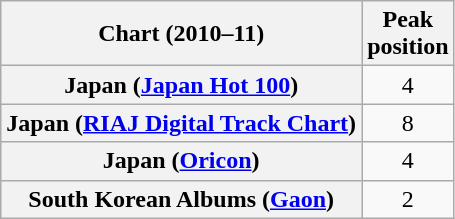<table class="wikitable plainrowheaders sortable">
<tr>
<th>Chart (2010–11)</th>
<th>Peak<br>position</th>
</tr>
<tr>
<th scope="row">Japan (<a href='#'>Japan Hot 100</a>)</th>
<td align="center">4</td>
</tr>
<tr>
<th scope="row">Japan (<a href='#'>RIAJ Digital Track Chart</a>)</th>
<td align="center">8</td>
</tr>
<tr>
<th scope="row">Japan (<a href='#'>Oricon</a>)</th>
<td align="center">4</td>
</tr>
<tr>
<th scope="row">South Korean Albums (<a href='#'>Gaon</a>)</th>
<td align="center">2</td>
</tr>
</table>
